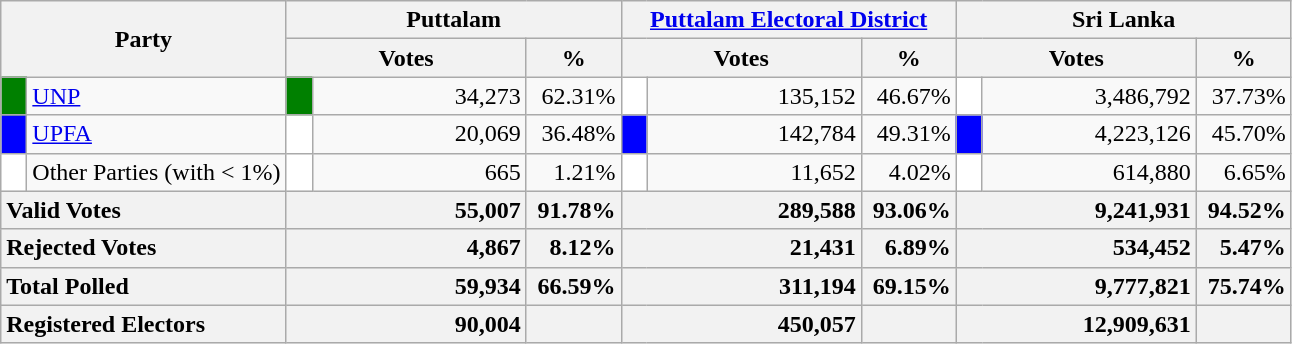<table class="wikitable">
<tr>
<th colspan="2" width="144px"rowspan="2">Party</th>
<th colspan="3" width="216px">Puttalam</th>
<th colspan="3" width="216px"><a href='#'>Puttalam Electoral District</a></th>
<th colspan="3" width="216px">Sri Lanka</th>
</tr>
<tr>
<th colspan="2" width="144px">Votes</th>
<th>%</th>
<th colspan="2" width="144px">Votes</th>
<th>%</th>
<th colspan="2" width="144px">Votes</th>
<th>%</th>
</tr>
<tr>
<td style="background-color:green;" width="10px"></td>
<td style="text-align:left;"><a href='#'>UNP</a></td>
<td style="background-color:green;" width="10px"></td>
<td style="text-align:right;">34,273</td>
<td style="text-align:right;">62.31%</td>
<td style="background-color:white;" width="10px"></td>
<td style="text-align:right;">135,152</td>
<td style="text-align:right;">46.67%</td>
<td style="background-color:white;" width="10px"></td>
<td style="text-align:right;">3,486,792</td>
<td style="text-align:right;">37.73%</td>
</tr>
<tr>
<td style="background-color:blue;" width="10px"></td>
<td style="text-align:left;"><a href='#'>UPFA</a></td>
<td style="background-color:white;" width="10px"></td>
<td style="text-align:right;">20,069</td>
<td style="text-align:right;">36.48%</td>
<td style="background-color:blue;" width="10px"></td>
<td style="text-align:right;">142,784</td>
<td style="text-align:right;">49.31%</td>
<td style="background-color:blue;" width="10px"></td>
<td style="text-align:right;">4,223,126</td>
<td style="text-align:right;">45.70%</td>
</tr>
<tr>
<td style="background-color:white;" width="10px"></td>
<td style="text-align:left;">Other Parties (with < 1%)</td>
<td style="background-color:white;" width="10px"></td>
<td style="text-align:right;">665</td>
<td style="text-align:right;">1.21%</td>
<td style="background-color:white;" width="10px"></td>
<td style="text-align:right;">11,652</td>
<td style="text-align:right;">4.02%</td>
<td style="background-color:white;" width="10px"></td>
<td style="text-align:right;">614,880</td>
<td style="text-align:right;">6.65%</td>
</tr>
<tr>
<th colspan="2" width="144px"style="text-align:left;">Valid Votes</th>
<th style="text-align:right;"colspan="2" width="144px">55,007</th>
<th style="text-align:right;">91.78%</th>
<th style="text-align:right;"colspan="2" width="144px">289,588</th>
<th style="text-align:right;">93.06%</th>
<th style="text-align:right;"colspan="2" width="144px">9,241,931</th>
<th style="text-align:right;">94.52%</th>
</tr>
<tr>
<th colspan="2" width="144px"style="text-align:left;">Rejected Votes</th>
<th style="text-align:right;"colspan="2" width="144px">4,867</th>
<th style="text-align:right;">8.12%</th>
<th style="text-align:right;"colspan="2" width="144px">21,431</th>
<th style="text-align:right;">6.89%</th>
<th style="text-align:right;"colspan="2" width="144px">534,452</th>
<th style="text-align:right;">5.47%</th>
</tr>
<tr>
<th colspan="2" width="144px"style="text-align:left;">Total Polled</th>
<th style="text-align:right;"colspan="2" width="144px">59,934</th>
<th style="text-align:right;">66.59%</th>
<th style="text-align:right;"colspan="2" width="144px">311,194</th>
<th style="text-align:right;">69.15%</th>
<th style="text-align:right;"colspan="2" width="144px">9,777,821</th>
<th style="text-align:right;">75.74%</th>
</tr>
<tr>
<th colspan="2" width="144px"style="text-align:left;">Registered Electors</th>
<th style="text-align:right;"colspan="2" width="144px">90,004</th>
<th></th>
<th style="text-align:right;"colspan="2" width="144px">450,057</th>
<th></th>
<th style="text-align:right;"colspan="2" width="144px">12,909,631</th>
<th></th>
</tr>
</table>
